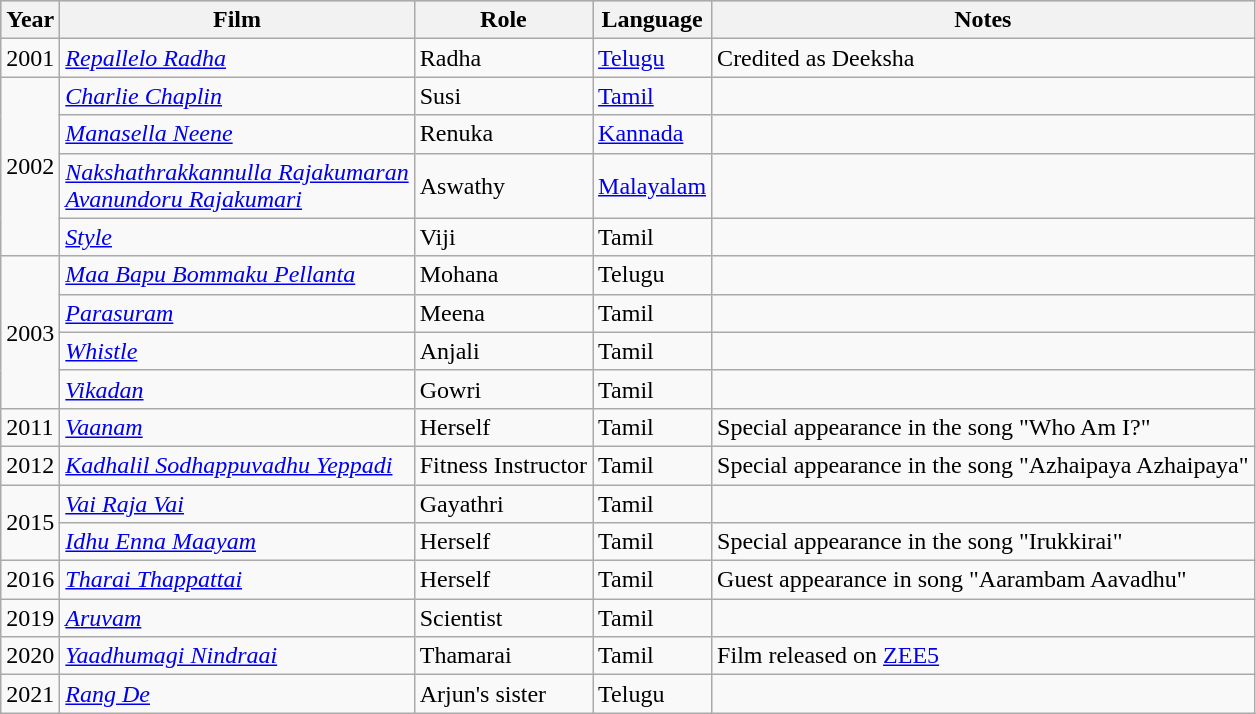<table class="wikitable sortable">
<tr style="background:#ccc; text-align:center;">
<th>Year</th>
<th>Film</th>
<th>Role</th>
<th>Language</th>
<th>Notes</th>
</tr>
<tr>
<td>2001</td>
<td><em><a href='#'>Repallelo Radha</a></em></td>
<td>Radha</td>
<td><a href='#'>Telugu</a></td>
<td>Credited as Deeksha</td>
</tr>
<tr>
<td rowspan="4">2002</td>
<td><em><a href='#'>Charlie Chaplin</a></em></td>
<td>Susi</td>
<td><a href='#'>Tamil</a></td>
<td></td>
</tr>
<tr>
<td><em><a href='#'>Manasella Neene</a></em></td>
<td>Renuka</td>
<td><a href='#'>Kannada</a></td>
<td></td>
</tr>
<tr>
<td><em><a href='#'>Nakshathrakkannulla Rajakumaran<br>Avanundoru Rajakumari</a></em></td>
<td>Aswathy</td>
<td><a href='#'>Malayalam</a></td>
<td></td>
</tr>
<tr>
<td><em><a href='#'>Style</a></em></td>
<td>Viji</td>
<td>Tamil</td>
<td></td>
</tr>
<tr>
<td rowspan="4">2003</td>
<td><em><a href='#'>Maa Bapu Bommaku Pellanta</a></em></td>
<td>Mohana</td>
<td>Telugu</td>
<td></td>
</tr>
<tr>
<td><em><a href='#'>Parasuram</a></em></td>
<td>Meena</td>
<td>Tamil</td>
<td></td>
</tr>
<tr>
<td><em><a href='#'>Whistle</a></em></td>
<td>Anjali</td>
<td>Tamil</td>
<td></td>
</tr>
<tr>
<td><em><a href='#'>Vikadan</a></em></td>
<td>Gowri</td>
<td>Tamil</td>
<td></td>
</tr>
<tr>
<td>2011</td>
<td><em><a href='#'>Vaanam</a></em></td>
<td>Herself</td>
<td>Tamil</td>
<td>Special appearance in the song "Who Am I?"</td>
</tr>
<tr>
<td>2012</td>
<td><em><a href='#'>Kadhalil Sodhappuvadhu Yeppadi</a></em></td>
<td>Fitness Instructor</td>
<td>Tamil</td>
<td>Special appearance in the song "Azhaipaya Azhaipaya"</td>
</tr>
<tr>
<td rowspan="2">2015</td>
<td><em><a href='#'>Vai Raja Vai</a></em></td>
<td>Gayathri</td>
<td>Tamil</td>
<td></td>
</tr>
<tr>
<td><em><a href='#'>Idhu Enna Maayam</a></em></td>
<td>Herself</td>
<td>Tamil</td>
<td>Special appearance in the song "Irukkirai"</td>
</tr>
<tr>
<td>2016</td>
<td><em><a href='#'>Tharai Thappattai</a></em></td>
<td>Herself</td>
<td>Tamil</td>
<td>Guest appearance in song "Aarambam Aavadhu"</td>
</tr>
<tr>
<td>2019</td>
<td><em><a href='#'>Aruvam</a></em></td>
<td>Scientist</td>
<td>Tamil</td>
<td></td>
</tr>
<tr>
<td>2020</td>
<td><em><a href='#'>Yaadhumagi Nindraai</a></em></td>
<td>Thamarai</td>
<td>Tamil</td>
<td>Film released on <a href='#'>ZEE5</a></td>
</tr>
<tr>
<td>2021</td>
<td><em><a href='#'>Rang De</a></em></td>
<td>Arjun's sister</td>
<td>Telugu</td>
<td></td>
</tr>
</table>
